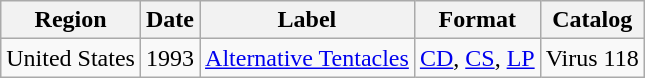<table class="wikitable">
<tr>
<th>Region</th>
<th>Date</th>
<th>Label</th>
<th>Format</th>
<th>Catalog</th>
</tr>
<tr>
<td>United States</td>
<td>1993</td>
<td><a href='#'>Alternative Tentacles</a></td>
<td><a href='#'>CD</a>, <a href='#'>CS</a>, <a href='#'>LP</a></td>
<td>Virus 118</td>
</tr>
</table>
